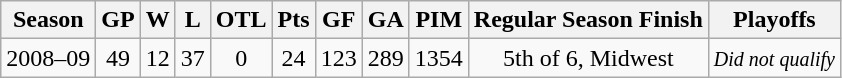<table class="wikitable" style="text-align:center">
<tr>
<th>Season</th>
<th>GP</th>
<th>W</th>
<th>L</th>
<th>OTL</th>
<th>Pts</th>
<th>GF</th>
<th>GA</th>
<th>PIM</th>
<th>Regular Season Finish</th>
<th>Playoffs</th>
</tr>
<tr>
<td>2008–09</td>
<td>49</td>
<td>12</td>
<td>37</td>
<td>0</td>
<td>24</td>
<td>123</td>
<td>289</td>
<td>1354</td>
<td>5th of 6, Midwest</td>
<td><small><em>Did not qualify</em></small></td>
</tr>
</table>
